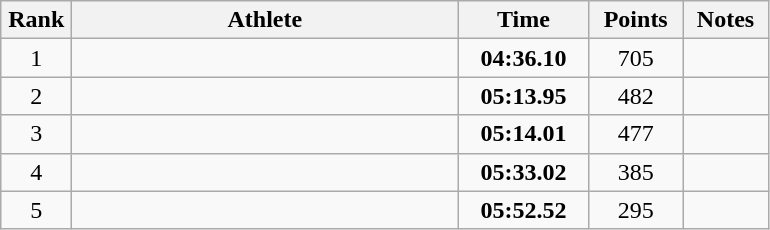<table class="wikitable" style="text-align:center">
<tr>
<th width=40>Rank</th>
<th width=250>Athlete</th>
<th width=80>Time</th>
<th width=55>Points</th>
<th width=50>Notes</th>
</tr>
<tr>
<td>1</td>
<td align="left"></td>
<td><strong>04:36.10</strong></td>
<td>705</td>
<td></td>
</tr>
<tr>
<td>2</td>
<td align="left"></td>
<td><strong>05:13.95</strong></td>
<td>482</td>
<td></td>
</tr>
<tr>
<td>3</td>
<td align="left"></td>
<td><strong>05:14.01</strong></td>
<td>477</td>
<td></td>
</tr>
<tr>
<td>4</td>
<td align="left"></td>
<td><strong>05:33.02</strong></td>
<td>385</td>
<td></td>
</tr>
<tr>
<td>5</td>
<td align="left"></td>
<td><strong>05:52.52</strong></td>
<td>295</td>
<td></td>
</tr>
</table>
